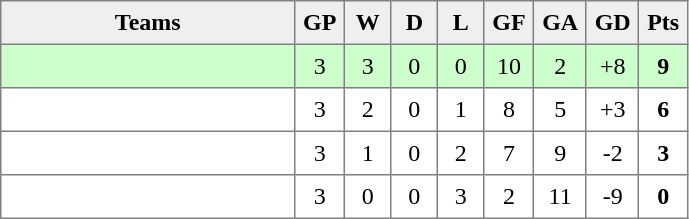<table style=border-collapse:collapse border=1 cellspacing=0 cellpadding=5>
<tr align=center bgcolor=#efefef>
<th width=185>Teams</th>
<th width=20>GP</th>
<th width=20>W</th>
<th width=20>D</th>
<th width=20>L</th>
<th width=20>GF</th>
<th width=20>GA</th>
<th width=20>GD</th>
<th width=20>Pts<br></th>
</tr>
<tr align=center bgcolor="ccffcc">
<td style="text-align:left;"></td>
<td>3</td>
<td>3</td>
<td>0</td>
<td>0</td>
<td>10</td>
<td>2</td>
<td>+8</td>
<td><strong>9</strong></td>
</tr>
<tr align=center>
<td style="text-align:left;"></td>
<td>3</td>
<td>2</td>
<td>0</td>
<td>1</td>
<td>8</td>
<td>5</td>
<td>+3</td>
<td><strong>6</strong></td>
</tr>
<tr align=center>
<td style="text-align:left;"></td>
<td>3</td>
<td>1</td>
<td>0</td>
<td>2</td>
<td>7</td>
<td>9</td>
<td>-2</td>
<td><strong>3</strong></td>
</tr>
<tr align=center>
<td style="text-align:left;"></td>
<td>3</td>
<td>0</td>
<td>0</td>
<td>3</td>
<td>2</td>
<td>11</td>
<td>-9</td>
<td><strong>0</strong></td>
</tr>
</table>
